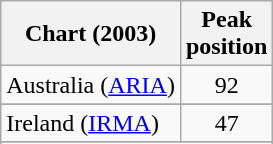<table class="wikitable sortable">
<tr>
<th>Chart (2003)</th>
<th>Peak<br>position</th>
</tr>
<tr>
<td>Australia (<a href='#'>ARIA</a>)</td>
<td align="center">92</td>
</tr>
<tr>
</tr>
<tr>
</tr>
<tr>
</tr>
<tr>
</tr>
<tr>
</tr>
<tr>
</tr>
<tr>
</tr>
<tr>
<td>Ireland (<a href='#'>IRMA</a>)</td>
<td align="center">47</td>
</tr>
<tr>
</tr>
<tr>
</tr>
<tr>
</tr>
</table>
